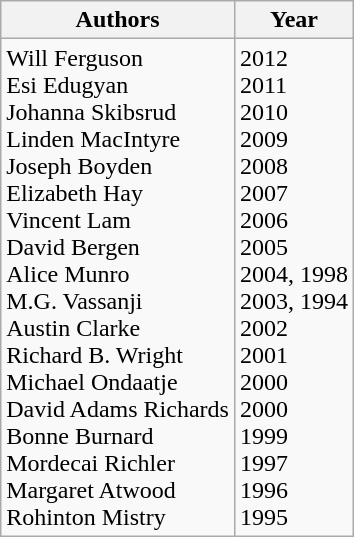<table class="wikitable">
<tr>
<th>Authors</th>
<th>Year</th>
</tr>
<tr>
<td>Will Ferguson<br>Esi Edugyan<br>Johanna Skibsrud<br>Linden MacIntyre<br>Joseph Boyden<br>Elizabeth Hay<br>Vincent Lam<br>David Bergen<br>Alice Munro<br>M.G. Vassanji<br>Austin Clarke<br>Richard B. Wright<br>Michael Ondaatje<br>David Adams Richards<br>Bonne Burnard<br>Mordecai Richler<br>Margaret Atwood<br>Rohinton Mistry</td>
<td>2012<br>2011<br>2010<br>2009<br>2008<br>2007<br>2006<br>2005<br>2004, 1998<br>2003, 1994<br>2002<br>2001<br>2000<br>2000<br>1999<br>1997<br>1996<br>1995</td>
</tr>
</table>
